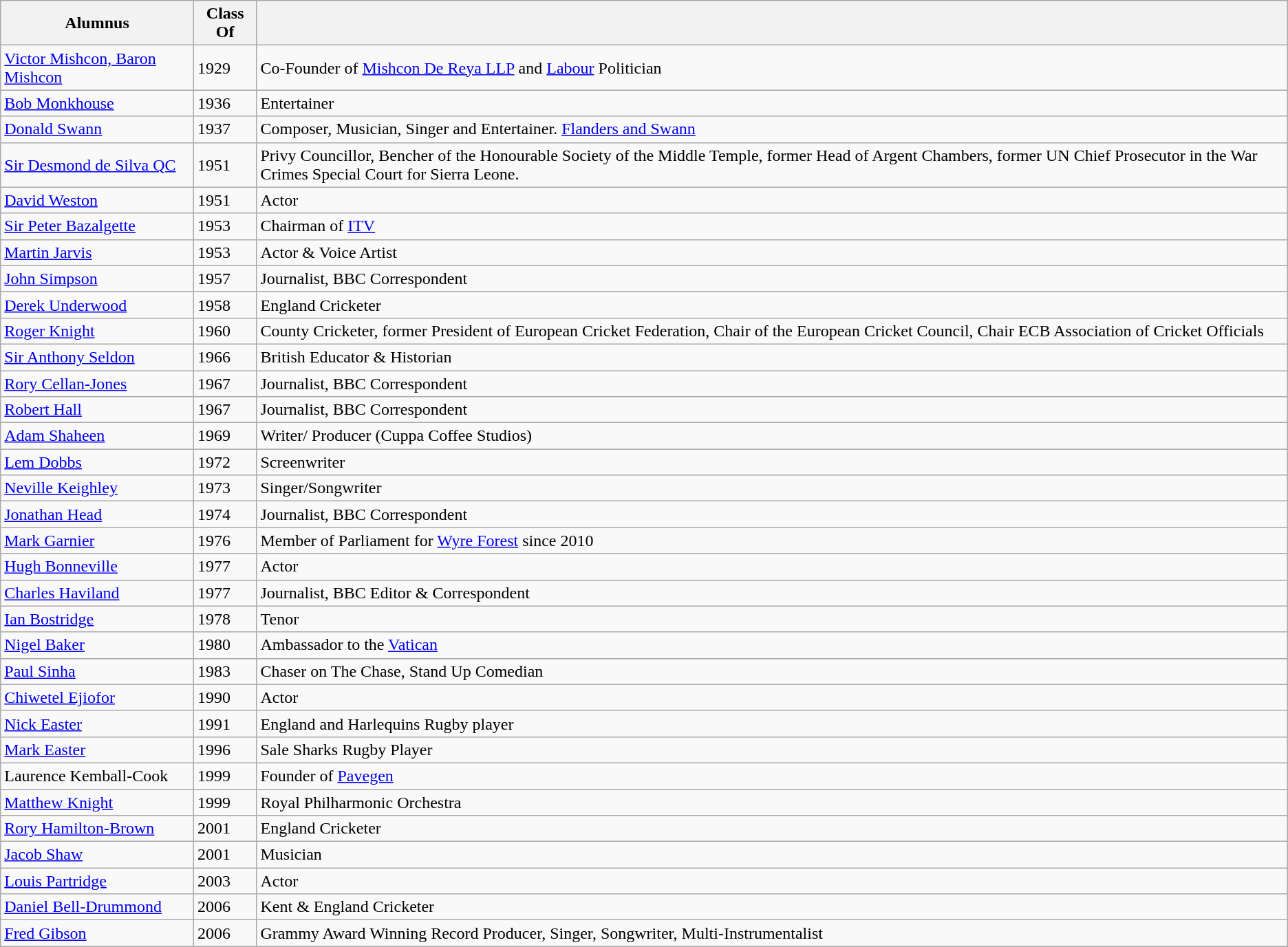<table class="wikitable">
<tr>
<th>Alumnus</th>
<th>Class Of</th>
<th></th>
</tr>
<tr>
<td><a href='#'>Victor Mishcon, Baron Mishcon</a></td>
<td>1929</td>
<td>Co-Founder of <a href='#'>Mishcon De Reya LLP</a> and <a href='#'>Labour</a> Politician</td>
</tr>
<tr>
<td><a href='#'>Bob Monkhouse</a></td>
<td>1936</td>
<td>Entertainer</td>
</tr>
<tr>
<td><a href='#'>Donald Swann</a></td>
<td>1937</td>
<td>Composer, Musician, Singer and Entertainer. <a href='#'>Flanders and Swann</a></td>
</tr>
<tr>
<td><a href='#'>Sir Desmond de Silva QC</a></td>
<td>1951</td>
<td>Privy Councillor, Bencher of the Honourable Society of the Middle Temple, former Head of Argent Chambers, former UN Chief Prosecutor in the War Crimes Special Court for Sierra Leone.</td>
</tr>
<tr>
<td><a href='#'>David Weston</a></td>
<td>1951</td>
<td>Actor</td>
</tr>
<tr>
<td><a href='#'>Sir Peter Bazalgette</a></td>
<td>1953</td>
<td>Chairman of <a href='#'>ITV</a></td>
</tr>
<tr>
<td><a href='#'>Martin Jarvis</a></td>
<td>1953</td>
<td>Actor & Voice Artist</td>
</tr>
<tr>
<td><a href='#'>John Simpson</a></td>
<td>1957</td>
<td>Journalist, BBC Correspondent</td>
</tr>
<tr>
<td><a href='#'>Derek Underwood</a></td>
<td>1958</td>
<td>England Cricketer</td>
</tr>
<tr>
<td><a href='#'>Roger Knight</a></td>
<td>1960</td>
<td>County Cricketer, former President of European Cricket Federation, Chair of the European Cricket Council, Chair ECB Association of Cricket Officials</td>
</tr>
<tr>
<td><a href='#'>Sir Anthony Seldon</a></td>
<td>1966</td>
<td>British Educator & Historian</td>
</tr>
<tr>
<td><a href='#'>Rory Cellan-Jones</a></td>
<td>1967</td>
<td>Journalist, BBC Correspondent</td>
</tr>
<tr>
<td><a href='#'>Robert Hall</a></td>
<td>1967</td>
<td>Journalist, BBC Correspondent</td>
</tr>
<tr>
<td><a href='#'>Adam Shaheen</a></td>
<td>1969</td>
<td>Writer/ Producer (Cuppa Coffee Studios)</td>
</tr>
<tr>
<td><a href='#'>Lem Dobbs</a></td>
<td>1972</td>
<td>Screenwriter</td>
</tr>
<tr>
<td><a href='#'>Neville Keighley</a></td>
<td>1973</td>
<td>Singer/Songwriter</td>
</tr>
<tr>
<td><a href='#'>Jonathan Head</a></td>
<td>1974</td>
<td>Journalist, BBC Correspondent</td>
</tr>
<tr>
<td><a href='#'>Mark Garnier</a></td>
<td>1976</td>
<td>Member of Parliament for <a href='#'>Wyre Forest</a> since 2010</td>
</tr>
<tr>
<td><a href='#'>Hugh Bonneville</a></td>
<td>1977</td>
<td>Actor</td>
</tr>
<tr>
<td><a href='#'>Charles Haviland</a></td>
<td>1977</td>
<td>Journalist, BBC Editor & Correspondent</td>
</tr>
<tr>
<td><a href='#'>Ian Bostridge</a></td>
<td>1978</td>
<td>Tenor</td>
</tr>
<tr>
<td><a href='#'>Nigel Baker</a></td>
<td>1980</td>
<td>Ambassador to the <a href='#'>Vatican</a></td>
</tr>
<tr>
<td><a href='#'>Paul Sinha</a></td>
<td>1983</td>
<td>Chaser on The Chase, Stand Up Comedian</td>
</tr>
<tr>
<td><a href='#'>Chiwetel Ejiofor</a></td>
<td>1990</td>
<td>Actor</td>
</tr>
<tr>
<td><a href='#'>Nick Easter</a></td>
<td>1991</td>
<td>England and Harlequins Rugby player</td>
</tr>
<tr>
<td><a href='#'>Mark Easter</a></td>
<td>1996</td>
<td>Sale Sharks Rugby Player</td>
</tr>
<tr>
<td>Laurence Kemball-Cook</td>
<td>1999</td>
<td>Founder of <a href='#'>Pavegen</a></td>
</tr>
<tr>
<td><a href='#'>Matthew Knight</a></td>
<td>1999</td>
<td>Royal Philharmonic Orchestra</td>
</tr>
<tr>
<td><a href='#'>Rory Hamilton-Brown</a></td>
<td>2001</td>
<td>England Cricketer</td>
</tr>
<tr>
<td><a href='#'>Jacob Shaw</a></td>
<td>2001</td>
<td>Musician</td>
</tr>
<tr>
<td><a href='#'>Louis Partridge</a></td>
<td>2003</td>
<td>Actor</td>
</tr>
<tr>
<td><a href='#'>Daniel Bell-Drummond</a></td>
<td>2006</td>
<td>Kent & England Cricketer</td>
</tr>
<tr>
<td><a href='#'>Fred Gibson</a></td>
<td>2006</td>
<td>Grammy Award Winning Record Producer, Singer, Songwriter, Multi-Instrumentalist</td>
</tr>
</table>
